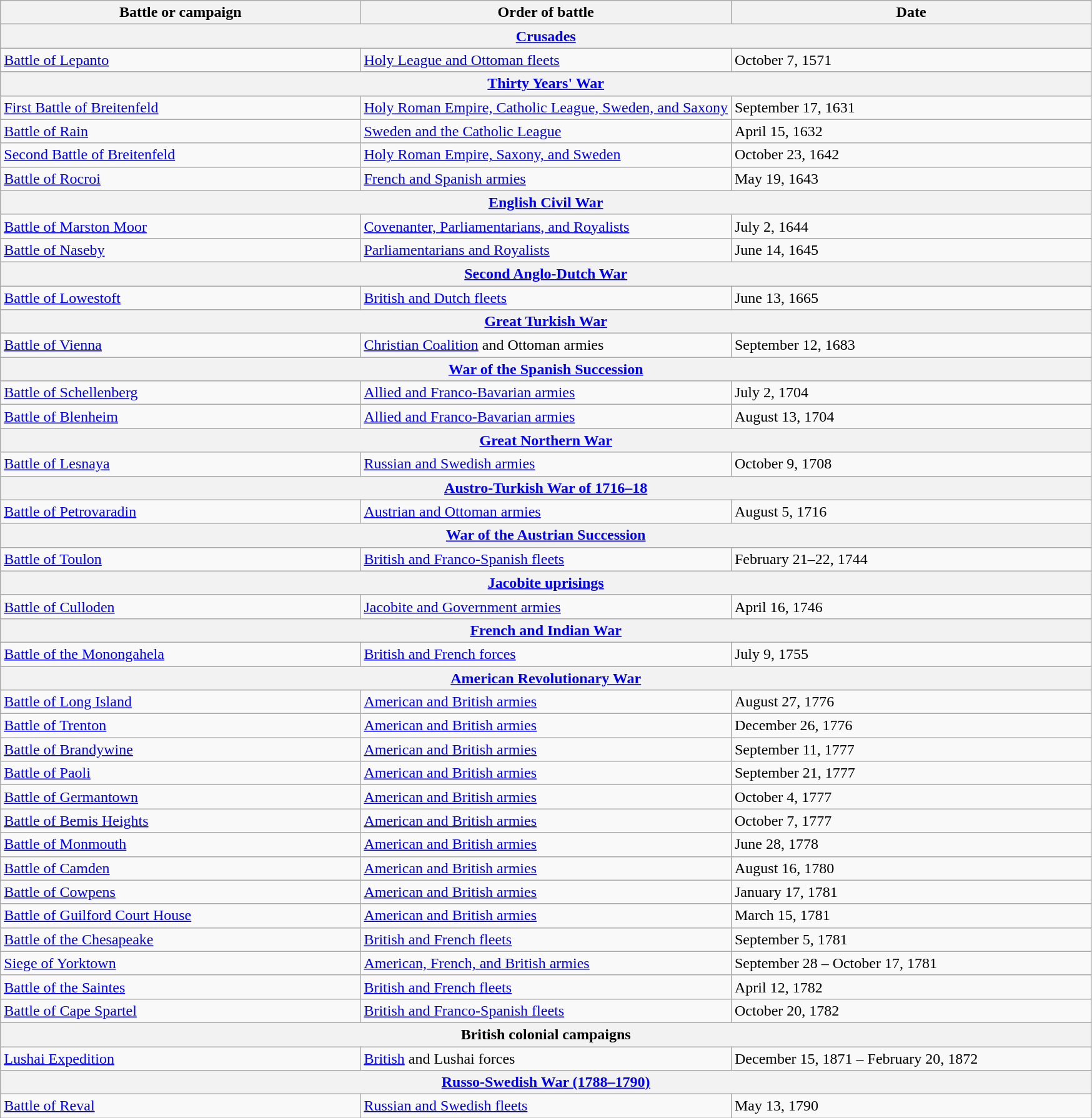<table class="wikitable">
<tr>
<th style="width: 33%;">Battle or campaign</th>
<th style="width: 34%;">Order of battle</th>
<th style="width: 33%;">Date</th>
</tr>
<tr>
<th colspan=3 align="center"><a href='#'>Crusades</a></th>
</tr>
<tr>
<td><a href='#'>Battle of Lepanto</a></td>
<td><a href='#'>Holy League and Ottoman fleets</a></td>
<td>October 7, 1571</td>
</tr>
<tr>
<th colspan=3 align="center"><a href='#'>Thirty Years' War</a></th>
</tr>
<tr>
<td><a href='#'>First Battle of Breitenfeld</a></td>
<td><a href='#'>Holy Roman Empire, Catholic League, Sweden, and Saxony</a></td>
<td>September 17, 1631</td>
</tr>
<tr>
<td><a href='#'>Battle of Rain</a></td>
<td><a href='#'>Sweden and the Catholic League</a></td>
<td>April 15, 1632</td>
</tr>
<tr>
<td><a href='#'>Second Battle of Breitenfeld</a></td>
<td><a href='#'>Holy Roman Empire, Saxony, and Sweden</a></td>
<td>October 23, 1642</td>
</tr>
<tr>
<td><a href='#'>Battle of Rocroi</a></td>
<td><a href='#'>French and Spanish armies</a></td>
<td>May 19, 1643</td>
</tr>
<tr>
<th colspan=3 align="center"><a href='#'>English Civil War</a></th>
</tr>
<tr>
<td><a href='#'>Battle of Marston Moor</a></td>
<td><a href='#'>Covenanter, Parliamentarians, and Royalists</a></td>
<td>July 2, 1644</td>
</tr>
<tr>
<td><a href='#'>Battle of Naseby</a></td>
<td><a href='#'>Parliamentarians and Royalists</a></td>
<td>June 14, 1645</td>
</tr>
<tr>
<th colspan=3 align="center"><a href='#'>Second Anglo-Dutch War</a></th>
</tr>
<tr>
<td><a href='#'>Battle of Lowestoft</a></td>
<td><a href='#'>British and Dutch fleets</a></td>
<td>June 13, 1665</td>
</tr>
<tr>
<th colspan=3 align="center"><a href='#'>Great Turkish War</a></th>
</tr>
<tr>
<td><a href='#'>Battle of Vienna</a></td>
<td><a href='#'>Christian Coalition</a> and Ottoman armies</td>
<td>September 12, 1683</td>
</tr>
<tr>
<th colspan=3 align="center"><a href='#'>War of the Spanish Succession</a></th>
</tr>
<tr>
<td><a href='#'>Battle of Schellenberg</a></td>
<td><a href='#'>Allied and Franco-Bavarian armies</a></td>
<td>July 2, 1704</td>
</tr>
<tr>
<td><a href='#'>Battle of Blenheim</a></td>
<td><a href='#'>Allied and Franco-Bavarian armies</a></td>
<td>August 13, 1704</td>
</tr>
<tr>
<th colspan=3 align="center"><a href='#'>Great Northern War</a></th>
</tr>
<tr>
<td><a href='#'>Battle of Lesnaya</a></td>
<td><a href='#'>Russian and Swedish armies</a></td>
<td>October 9, 1708</td>
</tr>
<tr>
<th colspan=3 align="center"><a href='#'>Austro-Turkish War of 1716–18</a></th>
</tr>
<tr>
<td><a href='#'>Battle of Petrovaradin</a></td>
<td><a href='#'>Austrian and Ottoman armies</a></td>
<td>August 5, 1716</td>
</tr>
<tr>
<th colspan=3 align="center"><a href='#'>War of the Austrian Succession</a></th>
</tr>
<tr>
<td><a href='#'>Battle of Toulon</a></td>
<td><a href='#'>British and Franco-Spanish fleets</a></td>
<td>February 21–22, 1744</td>
</tr>
<tr>
<th colspan=3 align="center"><a href='#'>Jacobite uprisings</a></th>
</tr>
<tr>
<td><a href='#'>Battle of Culloden</a></td>
<td><a href='#'>Jacobite and Government armies</a></td>
<td>April 16, 1746</td>
</tr>
<tr>
<th colspan=3 align="center"><a href='#'>French and Indian War</a></th>
</tr>
<tr>
<td><a href='#'>Battle of the Monongahela</a></td>
<td><a href='#'>British and French forces</a></td>
<td>July 9, 1755</td>
</tr>
<tr>
<th colspan=3 align="center"><a href='#'>American Revolutionary War</a></th>
</tr>
<tr>
<td><a href='#'>Battle of Long Island</a></td>
<td><a href='#'>American and British armies</a></td>
<td>August 27, 1776</td>
</tr>
<tr>
<td><a href='#'>Battle of Trenton</a></td>
<td><a href='#'>American and British armies</a></td>
<td>December 26, 1776</td>
</tr>
<tr>
<td><a href='#'>Battle of Brandywine</a></td>
<td><a href='#'>American and British armies</a></td>
<td>September 11, 1777</td>
</tr>
<tr>
<td><a href='#'>Battle of Paoli</a></td>
<td><a href='#'>American and British armies</a></td>
<td>September 21, 1777</td>
</tr>
<tr>
<td><a href='#'>Battle of Germantown</a></td>
<td><a href='#'>American and British armies</a></td>
<td>October 4, 1777</td>
</tr>
<tr>
<td><a href='#'>Battle of Bemis Heights</a></td>
<td><a href='#'>American and British armies</a></td>
<td>October 7, 1777</td>
</tr>
<tr>
<td><a href='#'>Battle of Monmouth</a></td>
<td><a href='#'>American and British armies</a></td>
<td>June 28, 1778</td>
</tr>
<tr>
<td><a href='#'>Battle of Camden</a></td>
<td><a href='#'>American and British armies</a></td>
<td>August 16, 1780</td>
</tr>
<tr>
<td><a href='#'>Battle of Cowpens</a></td>
<td><a href='#'>American and British armies</a></td>
<td>January 17, 1781</td>
</tr>
<tr>
<td><a href='#'>Battle of Guilford Court House</a></td>
<td><a href='#'>American and British armies</a></td>
<td>March 15, 1781</td>
</tr>
<tr>
<td><a href='#'>Battle of the Chesapeake</a></td>
<td><a href='#'>British and French fleets</a></td>
<td>September 5, 1781</td>
</tr>
<tr>
<td><a href='#'>Siege of Yorktown</a></td>
<td><a href='#'>American, French, and British armies</a></td>
<td>September 28 – October 17, 1781</td>
</tr>
<tr>
<td><a href='#'>Battle of the Saintes</a></td>
<td><a href='#'>British and French fleets</a></td>
<td>April 12, 1782</td>
</tr>
<tr>
<td><a href='#'>Battle of Cape Spartel</a></td>
<td><a href='#'>British and Franco-Spanish fleets</a></td>
<td>October 20, 1782</td>
</tr>
<tr>
<th colspan=3 align="center">British colonial campaigns</th>
</tr>
<tr>
<td><a href='#'>Lushai Expedition</a></td>
<td><a href='#'>British</a> and Lushai forces</td>
<td>December 15, 1871 – February 20, 1872</td>
</tr>
<tr>
<th colspan=3 align="center"><a href='#'>Russo-Swedish War (1788–1790)</a></th>
</tr>
<tr>
<td><a href='#'>Battle of Reval</a></td>
<td><a href='#'>Russian and Swedish fleets</a></td>
<td>May 13, 1790</td>
</tr>
</table>
